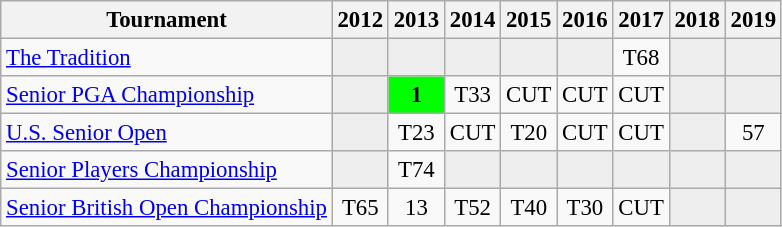<table class="wikitable" style="font-size:95%;text-align:center;">
<tr>
<th>Tournament</th>
<th>2012</th>
<th>2013</th>
<th>2014</th>
<th>2015</th>
<th>2016</th>
<th>2017</th>
<th>2018</th>
<th>2019</th>
</tr>
<tr>
<td align=left><a href='#'>The Tradition</a></td>
<td style="background:#eeeeee;"></td>
<td style="background:#eeeeee;"></td>
<td style="background:#eeeeee;"></td>
<td style="background:#eeeeee;"></td>
<td style="background:#eeeeee;"></td>
<td>T68</td>
<td style="background:#eeeeee;"></td>
<td style="background:#eeeeee;"></td>
</tr>
<tr>
<td align=left><a href='#'>Senior PGA Championship</a></td>
<td style="background:#eeeeee;"></td>
<td style="background:lime;"><strong>1</strong></td>
<td>T33</td>
<td>CUT</td>
<td>CUT</td>
<td>CUT</td>
<td style="background:#eeeeee;"></td>
<td style="background:#eeeeee;"></td>
</tr>
<tr>
<td align=left><a href='#'>U.S. Senior Open</a></td>
<td style="background:#eeeeee;"></td>
<td>T23</td>
<td>CUT</td>
<td>T20</td>
<td>CUT</td>
<td>CUT</td>
<td style="background:#eeeeee;"></td>
<td>57</td>
</tr>
<tr>
<td align=left><a href='#'>Senior Players Championship</a></td>
<td style="background:#eeeeee;"></td>
<td>T74</td>
<td style="background:#eeeeee;"></td>
<td style="background:#eeeeee;"></td>
<td style="background:#eeeeee;"></td>
<td style="background:#eeeeee;"></td>
<td style="background:#eeeeee;"></td>
<td style="background:#eeeeee;"></td>
</tr>
<tr>
<td align=left><a href='#'>Senior British Open Championship</a></td>
<td>T65</td>
<td>13</td>
<td>T52</td>
<td>T40</td>
<td>T30</td>
<td>CUT</td>
<td style="background:#eeeeee;"></td>
<td style="background:#eeeeee;"></td>
</tr>
</table>
